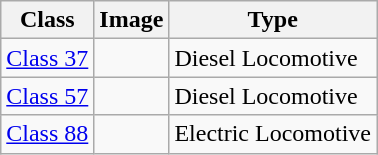<table class="wikitable">
<tr>
<th>Class</th>
<th>Image</th>
<th>Type</th>
</tr>
<tr>
<td><a href='#'>Class 37</a></td>
<td></td>
<td>Diesel Locomotive</td>
</tr>
<tr>
<td><a href='#'>Class 57</a></td>
<td></td>
<td>Diesel Locomotive</td>
</tr>
<tr>
<td><a href='#'>Class 88</a></td>
<td></td>
<td>Electric Locomotive</td>
</tr>
</table>
